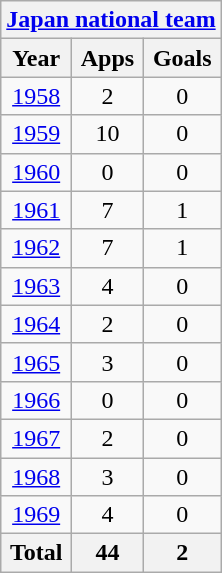<table class="wikitable" style="text-align:center">
<tr>
<th colspan=3><a href='#'>Japan national team</a></th>
</tr>
<tr>
<th>Year</th>
<th>Apps</th>
<th>Goals</th>
</tr>
<tr>
<td><a href='#'>1958</a></td>
<td>2</td>
<td>0</td>
</tr>
<tr>
<td><a href='#'>1959</a></td>
<td>10</td>
<td>0</td>
</tr>
<tr>
<td><a href='#'>1960</a></td>
<td>0</td>
<td>0</td>
</tr>
<tr>
<td><a href='#'>1961</a></td>
<td>7</td>
<td>1</td>
</tr>
<tr>
<td><a href='#'>1962</a></td>
<td>7</td>
<td>1</td>
</tr>
<tr>
<td><a href='#'>1963</a></td>
<td>4</td>
<td>0</td>
</tr>
<tr>
<td><a href='#'>1964</a></td>
<td>2</td>
<td>0</td>
</tr>
<tr>
<td><a href='#'>1965</a></td>
<td>3</td>
<td>0</td>
</tr>
<tr>
<td><a href='#'>1966</a></td>
<td>0</td>
<td>0</td>
</tr>
<tr>
<td><a href='#'>1967</a></td>
<td>2</td>
<td>0</td>
</tr>
<tr>
<td><a href='#'>1968</a></td>
<td>3</td>
<td>0</td>
</tr>
<tr>
<td><a href='#'>1969</a></td>
<td>4</td>
<td>0</td>
</tr>
<tr>
<th>Total</th>
<th>44</th>
<th>2</th>
</tr>
</table>
